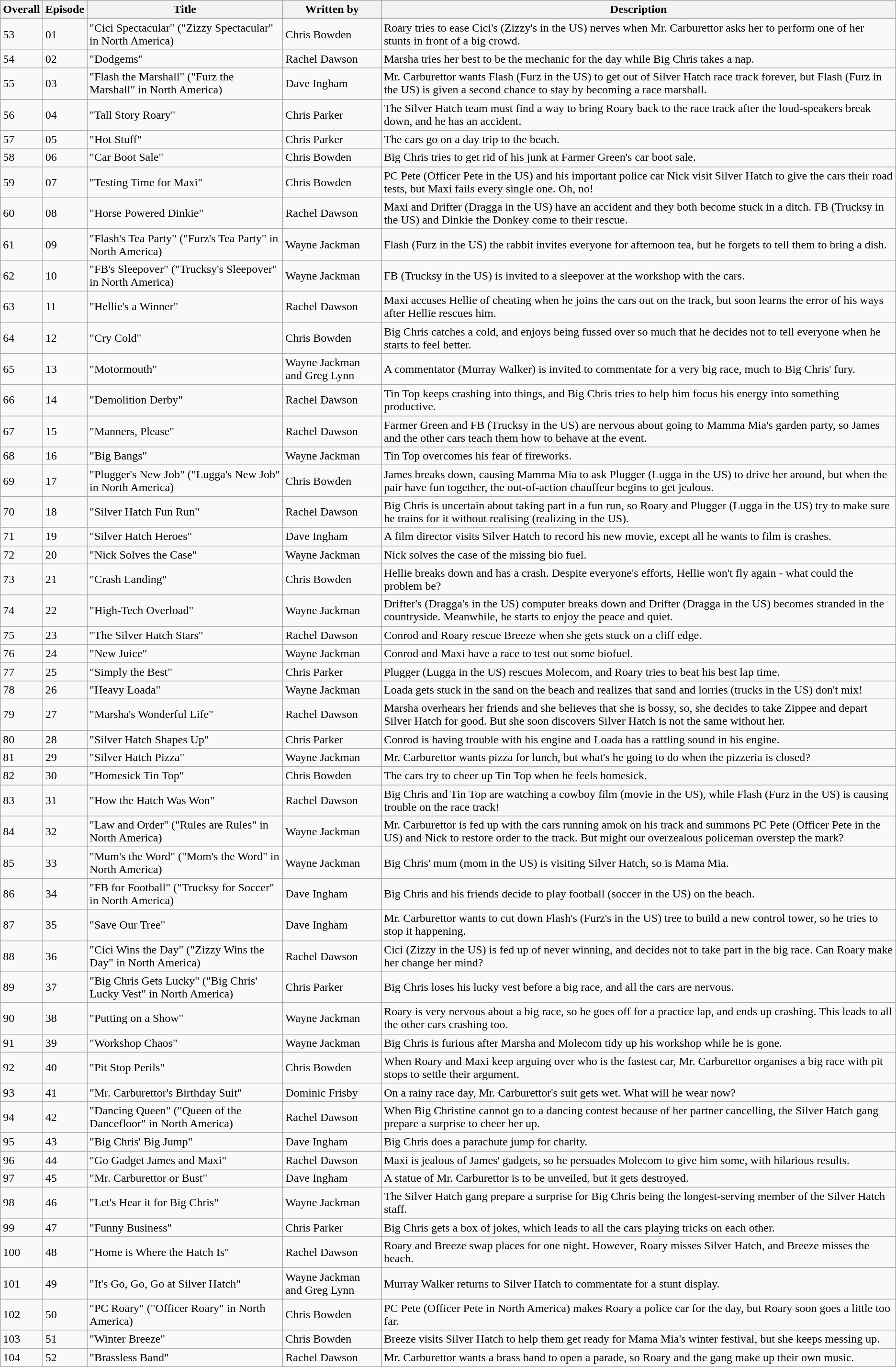<table class="wikitable">
<tr>
<th>Overall</th>
<th>Episode</th>
<th>Title</th>
<th>Written by</th>
<th>Description</th>
</tr>
<tr>
<td>53</td>
<td>01</td>
<td>"Cici Spectacular" ("Zizzy Spectacular" in North America)</td>
<td>Chris Bowden</td>
<td>Roary tries to ease Cici's (Zizzy's in the US) nerves when Mr. Carburettor asks her to perform one of her stunts in front of a big crowd.</td>
</tr>
<tr>
<td>54</td>
<td>02</td>
<td>"Dodgems"</td>
<td>Rachel Dawson</td>
<td>Marsha tries her best to be the mechanic for the day while Big Chris takes a nap.</td>
</tr>
<tr>
<td>55</td>
<td>03</td>
<td>"Flash the Marshall" ("Furz the Marshall" in North America)</td>
<td>Dave Ingham</td>
<td>Mr. Carburettor wants Flash (Furz in the US) to get out of Silver Hatch race track forever, but Flash (Furz in the US) is given a second chance to stay by becoming a race marshall.</td>
</tr>
<tr>
<td>56</td>
<td>04</td>
<td>"Tall Story Roary"</td>
<td>Chris Parker</td>
<td>The Silver Hatch team must find a way to bring Roary back to the race track after the loud-speakers break down, and he has an accident.</td>
</tr>
<tr>
<td>57</td>
<td>05</td>
<td>"Hot Stuff"</td>
<td>Chris Parker</td>
<td>The cars go on a day trip to the beach.</td>
</tr>
<tr>
<td>58</td>
<td>06</td>
<td>"Car Boot Sale"</td>
<td>Chris Bowden</td>
<td>Big Chris tries to get rid of his junk at Farmer Green's car boot sale.</td>
</tr>
<tr>
<td>59</td>
<td>07</td>
<td>"Testing Time for Maxi"</td>
<td>Chris Bowden</td>
<td>PC Pete (Officer Pete in the US) and his important police car Nick visit Silver Hatch to give the cars their road tests, but Maxi fails every single one. Oh, no!</td>
</tr>
<tr>
<td>60</td>
<td>08</td>
<td>"Horse Powered Dinkie"</td>
<td>Rachel Dawson</td>
<td>Maxi and Drifter (Dragga in the US) have an accident and they both become stuck in a ditch. FB (Trucksy in the US) and Dinkie the Donkey come to their rescue.</td>
</tr>
<tr>
<td>61</td>
<td>09</td>
<td>"Flash's Tea Party" ("Furz's Tea Party" in North America)</td>
<td>Wayne Jackman</td>
<td>Flash (Furz in the US) the rabbit invites everyone for afternoon tea, but he forgets to tell them to bring a dish.</td>
</tr>
<tr>
<td>62</td>
<td>10</td>
<td>"FB's Sleepover" ("Trucksy's Sleepover" in North America)</td>
<td>Wayne Jackman</td>
<td>FB (Trucksy in the US) is invited to a sleepover at the workshop with the cars.</td>
</tr>
<tr>
<td>63</td>
<td>11</td>
<td>"Hellie's a Winner"</td>
<td>Rachel Dawson</td>
<td>Maxi accuses Hellie of cheating when he joins the cars out on the track, but soon learns the error of his ways after Hellie rescues him.</td>
</tr>
<tr>
<td>64</td>
<td>12</td>
<td>"Cry Cold"</td>
<td>Chris Bowden</td>
<td>Big Chris catches a cold, and enjoys being fussed over so much that he decides not to tell everyone when he starts to feel better.</td>
</tr>
<tr>
<td>65</td>
<td>13</td>
<td>"Motormouth"</td>
<td>Wayne Jackman and Greg Lynn</td>
<td>A commentator (Murray Walker) is invited to commentate for a very big race, much to Big Chris' fury.</td>
</tr>
<tr>
<td>66</td>
<td>14</td>
<td>"Demolition Derby"</td>
<td>Rachel Dawson</td>
<td>Tin Top keeps crashing into things, and Big Chris tries to help him focus his energy into something productive.</td>
</tr>
<tr>
<td>67</td>
<td>15</td>
<td>"Manners, Please"</td>
<td>Rachel Dawson</td>
<td>Farmer Green and FB (Trucksy in the US) are nervous about going to Mamma Mia's garden party, so James and the other cars teach them how to behave at the event.</td>
</tr>
<tr>
<td>68</td>
<td>16</td>
<td>"Big Bangs"</td>
<td>Wayne Jackman</td>
<td>Tin Top overcomes his fear of fireworks.</td>
</tr>
<tr>
<td>69</td>
<td>17</td>
<td>"Plugger's New Job" ("Lugga's New Job" in North America)</td>
<td>Chris Bowden</td>
<td>James breaks down, causing Mamma Mia to ask Plugger (Lugga in the US) to drive her around, but when the pair have fun together, the out-of-action chauffeur begins to get jealous.</td>
</tr>
<tr>
<td>70</td>
<td>18</td>
<td>"Silver Hatch Fun Run"</td>
<td>Rachel Dawson</td>
<td>Big Chris is uncertain about taking part in a fun run, so Roary and Plugger (Lugga in the US) try to make sure he trains for it without realising (realizing in the US).</td>
</tr>
<tr>
<td>71</td>
<td>19</td>
<td>"Silver Hatch Heroes"</td>
<td>Dave Ingham</td>
<td>A film director visits Silver Hatch to record his new movie, except all he wants to film is crashes.</td>
</tr>
<tr>
<td>72</td>
<td>20</td>
<td>"Nick Solves the Case"</td>
<td>Wayne Jackman</td>
<td>Nick solves the case of the missing bio fuel.</td>
</tr>
<tr>
<td>73</td>
<td>21</td>
<td>"Crash Landing"</td>
<td>Chris Bowden</td>
<td>Hellie breaks down and has a crash. Despite everyone's efforts, Hellie won't fly again - what could the problem be?</td>
</tr>
<tr>
<td>74</td>
<td>22</td>
<td>"High-Tech Overload"</td>
<td>Wayne Jackman</td>
<td>Drifter's (Dragga's in the US) computer breaks down and Drifter (Dragga in the US) becomes stranded in the countryside. Meanwhile, he starts to enjoy the peace and quiet.</td>
</tr>
<tr>
<td>75</td>
<td>23</td>
<td>"The Silver Hatch Stars"</td>
<td>Rachel Dawson</td>
<td>Conrod and Roary rescue Breeze when she gets stuck on a cliff edge.</td>
</tr>
<tr>
<td>76</td>
<td>24</td>
<td>"New Juice"</td>
<td>Wayne Jackman</td>
<td>Conrod and Maxi have a race to test out some biofuel.</td>
</tr>
<tr>
<td>77</td>
<td>25</td>
<td>"Simply the Best"</td>
<td>Chris Parker</td>
<td>Plugger (Lugga in the US) rescues Molecom, and Roary tries to beat his best lap time.</td>
</tr>
<tr>
<td>78</td>
<td>26</td>
<td>"Heavy Loada"</td>
<td>Wayne Jackman</td>
<td>Loada gets stuck in the sand on the beach and realizes that sand and lorries (trucks in the US) don't mix!</td>
</tr>
<tr>
<td>79</td>
<td>27</td>
<td>"Marsha's Wonderful Life"</td>
<td>Rachel Dawson</td>
<td>Marsha overhears her friends and she believes that she is bossy, so, she decides to take Zippee and depart Silver Hatch for good. But she soon discovers Silver Hatch is not the same without her.</td>
</tr>
<tr>
<td>80</td>
<td>28</td>
<td>"Silver Hatch Shapes Up"</td>
<td>Chris Parker</td>
<td>Conrod is having trouble with his engine and Loada has a rattling sound in his engine.</td>
</tr>
<tr>
<td>81</td>
<td>29</td>
<td>"Silver Hatch Pizza"</td>
<td>Wayne Jackman</td>
<td>Mr. Carburettor wants pizza for lunch, but what's he going to do when the pizzeria is closed?</td>
</tr>
<tr>
<td>82</td>
<td>30</td>
<td>"Homesick Tin Top"</td>
<td>Chris Bowden</td>
<td>The cars try to cheer up Tin Top when he feels homesick.</td>
</tr>
<tr>
<td>83</td>
<td>31</td>
<td>"How the Hatch Was Won"</td>
<td>Rachel Dawson</td>
<td>Big Chris and Tin Top are watching a cowboy film (movie in the US), while Flash (Furz in the US) is causing trouble on the race track!</td>
</tr>
<tr>
<td>84</td>
<td>32</td>
<td>"Law and Order" ("Rules are Rules" in North America)</td>
<td>Wayne Jackman</td>
<td>Mr. Carburettor is fed up with the cars running amok on his track and summons PC Pete (Officer Pete in the US) and Nick to restore order to the track. But might our overzealous policeman overstep the mark?</td>
</tr>
<tr>
<td>85</td>
<td>33</td>
<td>"Mum's the Word" ("Mom's the Word" in North America)</td>
<td>Wayne Jackman</td>
<td>Big Chris' mum (mom in the US) is visiting Silver Hatch, so is Mama Mia.</td>
</tr>
<tr>
<td>86</td>
<td>34</td>
<td>"FB for Football" ("Trucksy for Soccer" in North America)</td>
<td>Dave Ingham</td>
<td>Big Chris and his friends decide to play football (soccer in the US) on the beach.</td>
</tr>
<tr>
<td>87</td>
<td>35</td>
<td>"Save Our Tree"</td>
<td>Dave Ingham</td>
<td>Mr. Carburettor wants to cut down Flash's (Furz's in the US) tree to build a new control tower, so he tries to stop it happening.</td>
</tr>
<tr>
<td>88</td>
<td>36</td>
<td>"Cici Wins the Day" ("Zizzy Wins the Day" in North America)</td>
<td>Rachel Dawson</td>
<td>Cici (Zizzy in the US) is fed up of never winning, and decides not to take part in the big race. Can Roary make her change her mind?</td>
</tr>
<tr>
<td>89</td>
<td>37</td>
<td>"Big Chris Gets Lucky" ("Big Chris' Lucky Vest" in North America)</td>
<td>Chris Parker</td>
<td>Big Chris loses his lucky vest before a big race, and all the cars are nervous.</td>
</tr>
<tr>
<td>90</td>
<td>38</td>
<td>"Putting on a Show"</td>
<td>Wayne Jackman</td>
<td>Roary is very nervous about a big race, so he goes off for a practice lap, and ends up crashing. This leads to all the other cars crashing too.</td>
</tr>
<tr>
<td>91</td>
<td>39</td>
<td>"Workshop Chaos"</td>
<td>Wayne Jackman</td>
<td>Big Chris is furious after Marsha and Molecom tidy up his workshop while he is gone.</td>
</tr>
<tr>
<td>92</td>
<td>40</td>
<td>"Pit Stop Perils"</td>
<td>Chris Bowden</td>
<td>When Roary and Maxi keep arguing over who is the fastest car, Mr. Carburettor organises a big race with pit stops to settle their argument.</td>
</tr>
<tr>
<td>93</td>
<td>41</td>
<td>"Mr. Carburettor's Birthday Suit"</td>
<td>Dominic Frisby</td>
<td>On a rainy race day, Mr. Carburettor's suit gets wet. What will he wear now?</td>
</tr>
<tr>
<td>94</td>
<td>42</td>
<td>"Dancing Queen" ("Queen of the Dancefloor" in North America)</td>
<td>Rachel Dawson</td>
<td>When Big Christine cannot go to a dancing contest because of her partner cancelling, the Silver Hatch gang prepare a surprise to cheer her up.</td>
</tr>
<tr>
<td>95</td>
<td>43</td>
<td>"Big Chris' Big Jump"</td>
<td>Dave Ingham</td>
<td>Big Chris does a parachute jump for charity.</td>
</tr>
<tr>
<td>96</td>
<td>44</td>
<td>"Go Gadget James and Maxi"</td>
<td>Rachel Dawson</td>
<td>Maxi is jealous of James' gadgets, so he persuades Molecom to give him some, with hilarious results.</td>
</tr>
<tr>
<td>97</td>
<td>45</td>
<td>"Mr. Carburettor or Bust"</td>
<td>Dave Ingham</td>
<td>A statue of Mr. Carburettor is to be unveiled, but it gets destroyed.</td>
</tr>
<tr>
<td>98</td>
<td>46</td>
<td>"Let's Hear it for Big Chris"</td>
<td>Wayne Jackman</td>
<td>The Silver Hatch gang prepare a surprise for Big Chris being the longest-serving member of the Silver Hatch staff.</td>
</tr>
<tr>
<td>99</td>
<td>47</td>
<td>"Funny Business"</td>
<td>Chris Parker</td>
<td>Big Chris gets a box of jokes, which leads to all the cars playing tricks on each other.</td>
</tr>
<tr>
<td>100</td>
<td>48</td>
<td>"Home is Where the Hatch Is"</td>
<td>Rachel Dawson</td>
<td>Roary and Breeze swap places for one night. However, Roary misses Silver Hatch, and Breeze misses the beach.</td>
</tr>
<tr>
<td>101</td>
<td>49</td>
<td>"It's Go, Go, Go at Silver Hatch"</td>
<td>Wayne Jackman and Greg Lynn</td>
<td>Murray Walker returns to Silver Hatch to commentate for a stunt display.</td>
</tr>
<tr>
<td>102</td>
<td>50</td>
<td>"PC Roary" ("Officer Roary" in North America)</td>
<td>Chris Bowden</td>
<td>PC Pete (Officer Pete in North America) makes Roary a police car for the day, but Roary soon goes a little too far.</td>
</tr>
<tr>
<td>103</td>
<td>51</td>
<td>"Winter Breeze"</td>
<td>Chris Bowden</td>
<td>Breeze visits Silver Hatch to help them get ready for Mama Mia's winter festival, but she keeps messing up.</td>
</tr>
<tr>
<td>104</td>
<td>52</td>
<td>"Brassless Band"</td>
<td>Rachel Dawson</td>
<td>Mr. Carburettor wants a brass band to open a parade, so Roary and the gang make up their own music.</td>
</tr>
</table>
